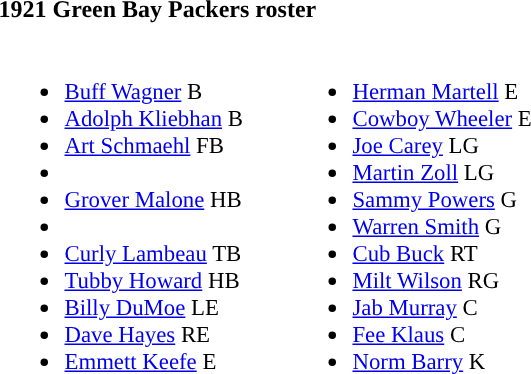<table class="toccolours" style="text-align: left;">
<tr>
<th colspan="7">1921 Green Bay Packers roster</th>
</tr>
<tr>
<td style="font-size:95%; vertical-align:top;"></td>
<td style="font-size: 95%;" valign="top"><br><ul><li> <a href='#'>Buff Wagner</a> B</li><li> <a href='#'>Adolph Kliebhan</a> B</li><li> <a href='#'>Art Schmaehl</a> FB</li><li></li><li> <a href='#'>Grover Malone</a> HB</li><li></li><li> <a href='#'>Curly Lambeau</a> TB</li><li> <a href='#'>Tubby Howard</a> HB</li><li> <a href='#'>Billy DuMoe</a> LE</li><li> <a href='#'>Dave Hayes</a> RE</li><li> <a href='#'>Emmett Keefe</a> E</li></ul></td>
<td style="width: 25px;"></td>
<td style="font-size:95%; vertical-align:top;"><br><ul><li> <a href='#'>Herman Martell</a> E</li><li> <a href='#'>Cowboy Wheeler</a> E</li><li> <a href='#'>Joe Carey</a> LG</li><li> <a href='#'>Martin Zoll</a> LG</li><li> <a href='#'>Sammy Powers</a> G</li><li> <a href='#'>Warren Smith</a> G</li><li> <a href='#'>Cub Buck</a> RT</li><li> <a href='#'>Milt Wilson</a> RG</li><li> <a href='#'>Jab Murray</a> C</li><li> <a href='#'>Fee Klaus</a> C</li><li> <a href='#'>Norm Barry</a> K</li></ul></td>
</tr>
</table>
